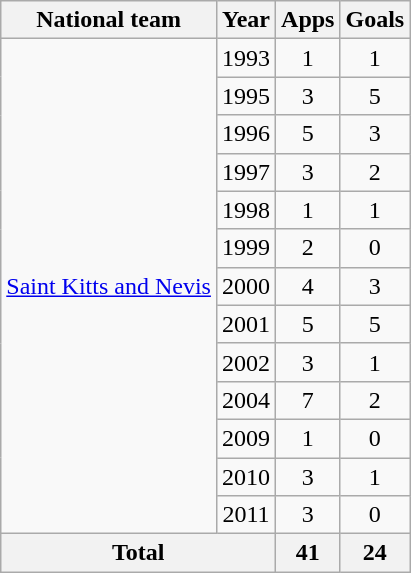<table class=wikitable style="text-align: center">
<tr>
<th>National team</th>
<th>Year</th>
<th>Apps</th>
<th>Goals</th>
</tr>
<tr>
<td rowspan="13"><a href='#'>Saint Kitts and Nevis</a></td>
<td>1993</td>
<td>1</td>
<td>1</td>
</tr>
<tr>
<td>1995</td>
<td>3</td>
<td>5</td>
</tr>
<tr>
<td>1996</td>
<td>5</td>
<td>3</td>
</tr>
<tr>
<td>1997</td>
<td>3</td>
<td>2</td>
</tr>
<tr>
<td>1998</td>
<td>1</td>
<td>1</td>
</tr>
<tr>
<td>1999</td>
<td>2</td>
<td>0</td>
</tr>
<tr>
<td>2000</td>
<td>4</td>
<td>3</td>
</tr>
<tr>
<td>2001</td>
<td>5</td>
<td>5</td>
</tr>
<tr>
<td>2002</td>
<td>3</td>
<td>1</td>
</tr>
<tr>
<td>2004</td>
<td>7</td>
<td>2</td>
</tr>
<tr>
<td>2009</td>
<td>1</td>
<td>0</td>
</tr>
<tr>
<td>2010</td>
<td>3</td>
<td>1</td>
</tr>
<tr>
<td>2011</td>
<td>3</td>
<td>0</td>
</tr>
<tr>
<th colspan="2">Total</th>
<th>41</th>
<th>24</th>
</tr>
</table>
